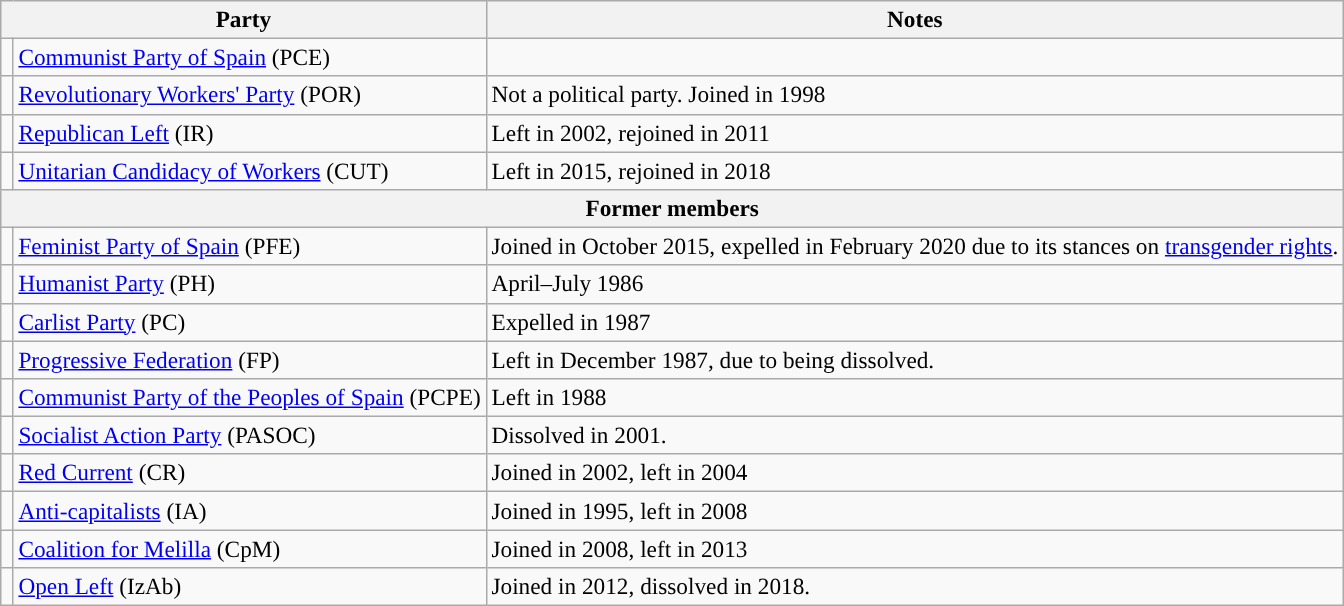<table class="wikitable" style="text-align:left; font-size:97%;">
<tr>
<th colspan="2">Party</th>
<th>Notes</th>
</tr>
<tr>
<td width="1"></td>
<td><a href='#'>Communist Party of Spain</a> (PCE)</td>
<td></td>
</tr>
<tr>
<td></td>
<td><a href='#'>Revolutionary Workers' Party</a> (POR)</td>
<td>Not a political party. Joined in 1998</td>
</tr>
<tr>
<td></td>
<td><a href='#'>Republican Left</a> (IR)</td>
<td>Left in 2002, rejoined in 2011</td>
</tr>
<tr>
<td></td>
<td><a href='#'>Unitarian Candidacy of Workers</a> (CUT)</td>
<td>Left in 2015, rejoined in 2018</td>
</tr>
<tr>
<th colspan="3">Former members</th>
</tr>
<tr>
<td></td>
<td><a href='#'>Feminist Party of Spain</a> (PFE)</td>
<td>Joined in October 2015, expelled in February 2020 due to its stances on <a href='#'>transgender rights</a>.</td>
</tr>
<tr>
<td bgcolor=></td>
<td><a href='#'>Humanist Party</a> (PH)</td>
<td>April–July 1986</td>
</tr>
<tr>
<td></td>
<td><a href='#'>Carlist Party</a> (PC)</td>
<td>Expelled in 1987</td>
</tr>
<tr>
<td></td>
<td><a href='#'>Progressive Federation</a> (FP)</td>
<td>Left in December 1987, due to being dissolved.</td>
</tr>
<tr>
<td></td>
<td><a href='#'>Communist Party of the Peoples of Spain</a> (PCPE)</td>
<td>Left in 1988</td>
</tr>
<tr>
<td></td>
<td><a href='#'>Socialist Action Party</a> (PASOC)</td>
<td>Dissolved in 2001.</td>
</tr>
<tr>
<td></td>
<td><a href='#'>Red Current</a> (CR)</td>
<td>Joined in 2002, left in 2004</td>
</tr>
<tr>
<td></td>
<td><a href='#'>Anti-capitalists</a> (IA)</td>
<td>Joined in 1995, left in 2008</td>
</tr>
<tr>
<td></td>
<td><a href='#'>Coalition for Melilla</a> (CpM)</td>
<td>Joined in 2008, left in 2013</td>
</tr>
<tr>
<td></td>
<td><a href='#'>Open Left</a> (IzAb)</td>
<td>Joined in 2012, dissolved in 2018.</td>
</tr>
</table>
